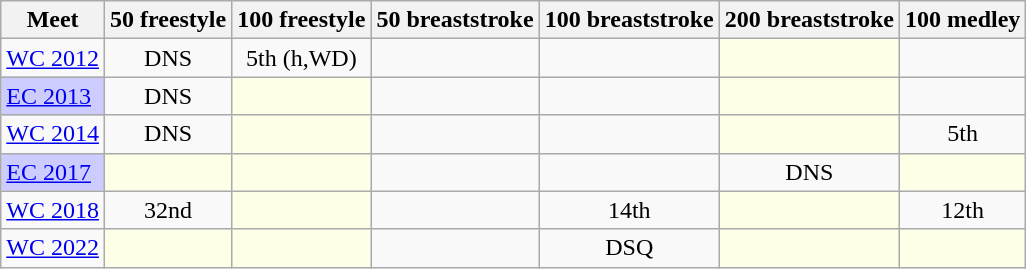<table class="sortable wikitable">
<tr>
<th>Meet</th>
<th class="unsortable">50 freestyle</th>
<th class="unsortable">100 freestyle</th>
<th class="unsortable">50 breaststroke</th>
<th class="unsortable">100 breaststroke</th>
<th class="unsortable">200 breaststroke</th>
<th class="unsortable">100 medley</th>
</tr>
<tr>
<td><a href='#'>WC 2012</a></td>
<td align="center">DNS</td>
<td align="center">5th (h,WD)</td>
<td align="center"></td>
<td align="center"></td>
<td style="background:#fdffe7"></td>
<td align="center"></td>
</tr>
<tr>
<td style="background:#ccccff"><a href='#'>EC 2013</a></td>
<td align="center">DNS</td>
<td style="background:#fdffe7"></td>
<td align="center"></td>
<td align="center"></td>
<td style="background:#fdffe7"></td>
<td align="center"></td>
</tr>
<tr>
<td><a href='#'>WC 2014</a></td>
<td align="center">DNS</td>
<td style="background:#fdffe7"></td>
<td align="center"></td>
<td align="center"></td>
<td style="background:#fdffe7"></td>
<td align="center">5th</td>
</tr>
<tr>
<td style="background:#ccccff"><a href='#'>EC 2017</a></td>
<td style="background:#fdffe7"></td>
<td style="background:#fdffe7"></td>
<td align="center"></td>
<td align="center"></td>
<td align="center">DNS</td>
<td style="background:#fdffe7"></td>
</tr>
<tr>
<td><a href='#'>WC 2018</a></td>
<td align="center">32nd</td>
<td style="background:#fdffe7"></td>
<td align="center"></td>
<td align="center">14th</td>
<td style="background:#fdffe7"></td>
<td align="center">12th</td>
</tr>
<tr>
<td><a href='#'>WC 2022</a></td>
<td style="background:#fdffe7"></td>
<td style="background:#fdffe7"></td>
<td align="center"></td>
<td align="center">DSQ</td>
<td style="background:#fdffe7"></td>
<td style="background:#fdffe7"></td>
</tr>
</table>
